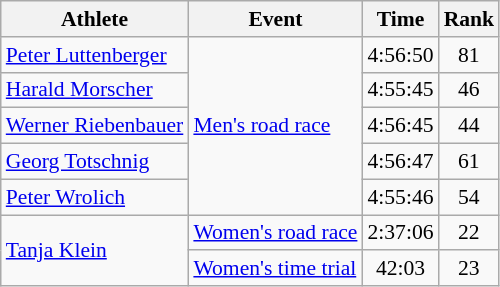<table class=wikitable style="font-size:90%">
<tr>
<th>Athlete</th>
<th>Event</th>
<th>Time</th>
<th>Rank</th>
</tr>
<tr align=center>
<td align=left><a href='#'>Peter Luttenberger</a></td>
<td align=left rowspan=5><a href='#'>Men's road race</a></td>
<td>4:56:50</td>
<td>81</td>
</tr>
<tr align=center>
<td align=left><a href='#'>Harald Morscher</a></td>
<td>4:55:45</td>
<td>46</td>
</tr>
<tr align=center>
<td align=left><a href='#'>Werner Riebenbauer</a></td>
<td>4:56:45</td>
<td>44</td>
</tr>
<tr align=center>
<td align=left><a href='#'>Georg Totschnig</a></td>
<td>4:56:47</td>
<td>61</td>
</tr>
<tr align=center>
<td align=left><a href='#'>Peter Wrolich</a></td>
<td>4:55:46</td>
<td>54</td>
</tr>
<tr align=center>
<td align=left rowspan=2><a href='#'>Tanja Klein</a></td>
<td align=left><a href='#'>Women's road race</a></td>
<td>2:37:06</td>
<td>22</td>
</tr>
<tr align=center>
<td align=left><a href='#'>Women's time trial</a></td>
<td>42:03</td>
<td>23</td>
</tr>
</table>
